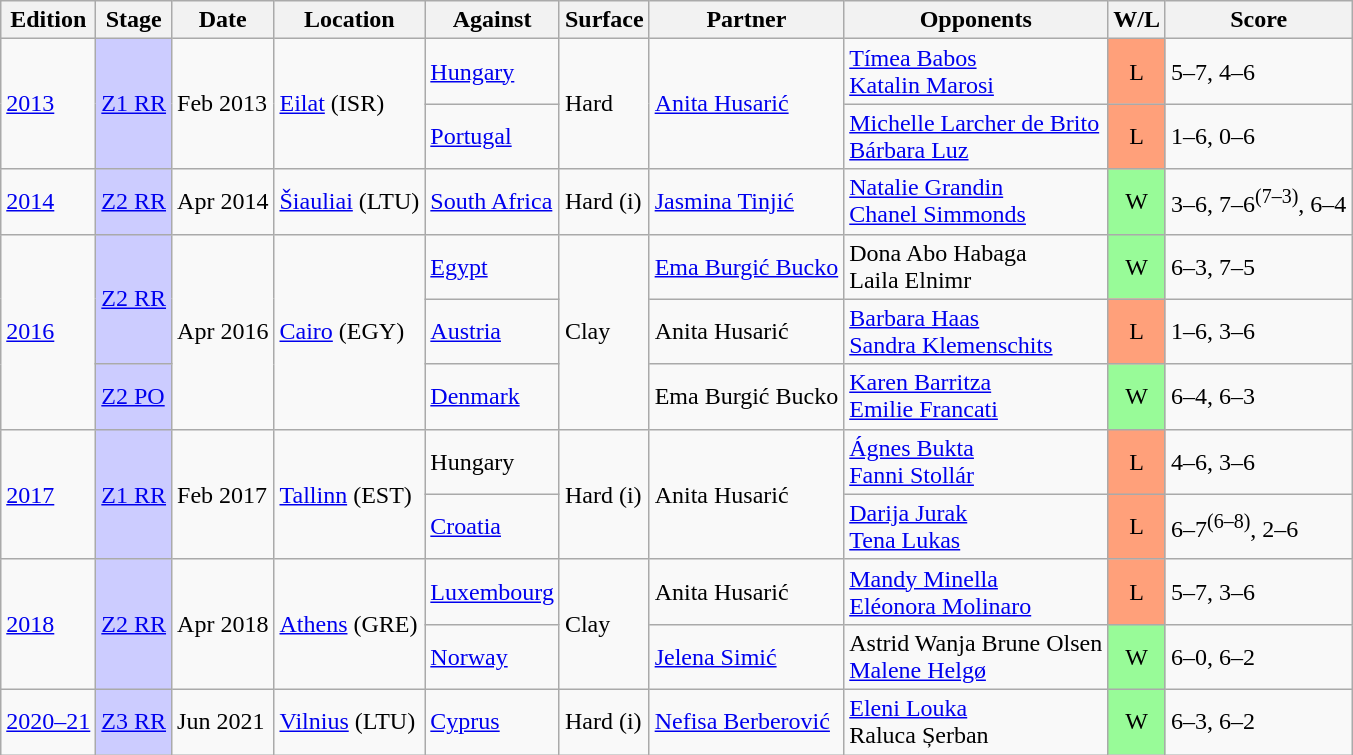<table class=wikitable>
<tr>
<th>Edition</th>
<th>Stage</th>
<th>Date</th>
<th>Location</th>
<th>Against</th>
<th>Surface</th>
<th>Partner</th>
<th>Opponents</th>
<th>W/L</th>
<th>Score</th>
</tr>
<tr>
<td rowspan=2><a href='#'>2013</a></td>
<td style="background:#CCCCFF;" rowspan=2><a href='#'>Z1 RR</a></td>
<td rowspan="2">Feb 2013</td>
<td rowspan=2><a href='#'>Eilat</a> (ISR)</td>
<td> <a href='#'>Hungary</a></td>
<td rowspan=2>Hard</td>
<td rowspan=2><a href='#'>Anita Husarić</a></td>
<td><a href='#'>Tímea Babos</a> <br> <a href='#'>Katalin Marosi</a></td>
<td style="text-align:center; background:#ffa07a;">L</td>
<td>5–7, 4–6</td>
</tr>
<tr>
<td> <a href='#'>Portugal</a></td>
<td><a href='#'>Michelle Larcher de Brito</a> <br> <a href='#'>Bárbara Luz</a></td>
<td style="text-align:center; background:#ffa07a;">L</td>
<td>1–6, 0–6</td>
</tr>
<tr>
<td><a href='#'>2014</a></td>
<td style="background:#CCCCFF;"><a href='#'>Z2 RR</a></td>
<td>Apr 2014</td>
<td><a href='#'>Šiauliai</a> (LTU)</td>
<td> <a href='#'>South Africa</a></td>
<td>Hard (i)</td>
<td><a href='#'>Jasmina Tinjić</a></td>
<td><a href='#'>Natalie Grandin</a> <br> <a href='#'>Chanel Simmonds</a></td>
<td style="text-align:center; background:#98fb98;">W</td>
<td>3–6, 7–6<sup>(7–3)</sup>, 6–4</td>
</tr>
<tr>
<td rowspan=3><a href='#'>2016</a></td>
<td style="background:#CCCCFF;" rowspan=2><a href='#'>Z2 RR</a></td>
<td rowspan="3">Apr 2016</td>
<td rowspan=3><a href='#'>Cairo</a> (EGY)</td>
<td> <a href='#'>Egypt</a></td>
<td rowspan=3>Clay</td>
<td><a href='#'>Ema Burgić Bucko</a></td>
<td>Dona Abo Habaga <br> Laila Elnimr</td>
<td style="text-align:center; background:#98fb98;">W</td>
<td>6–3, 7–5</td>
</tr>
<tr>
<td> <a href='#'>Austria</a></td>
<td>Anita Husarić</td>
<td><a href='#'>Barbara Haas</a> <br> <a href='#'>Sandra Klemenschits</a></td>
<td style="text-align:center; background:#ffa07a;">L</td>
<td>1–6, 3–6</td>
</tr>
<tr>
<td style="background:#CCCCFF;"><a href='#'>Z2 PO</a></td>
<td> <a href='#'>Denmark</a></td>
<td>Ema Burgić Bucko</td>
<td><a href='#'>Karen Barritza</a> <br> <a href='#'>Emilie Francati</a></td>
<td style="text-align:center; background:#98fb98;">W</td>
<td>6–4, 6–3</td>
</tr>
<tr>
<td rowspan=2><a href='#'>2017</a></td>
<td style="background:#CCCCFF;" rowspan=2><a href='#'>Z1 RR</a></td>
<td rowspan="2">Feb 2017</td>
<td rowspan=2><a href='#'>Tallinn</a> (EST)</td>
<td> Hungary</td>
<td rowspan=2>Hard (i)</td>
<td rowspan=2>Anita Husarić</td>
<td><a href='#'>Ágnes Bukta</a> <br> <a href='#'>Fanni Stollár</a></td>
<td style="text-align:center; background:#ffa07a;">L</td>
<td>4–6, 3–6</td>
</tr>
<tr>
<td> <a href='#'>Croatia</a></td>
<td><a href='#'>Darija Jurak</a> <br> <a href='#'>Tena Lukas</a></td>
<td style="text-align:center; background:#ffa07a;">L</td>
<td>6–7<sup>(6–8)</sup>, 2–6</td>
</tr>
<tr>
<td rowspan=2><a href='#'>2018</a></td>
<td style="background:#CCCCFF;" rowspan=2><a href='#'>Z2 RR</a></td>
<td rowspan="2">Apr 2018</td>
<td rowspan=2><a href='#'>Athens</a> (GRE)</td>
<td> <a href='#'>Luxembourg</a></td>
<td rowspan=2>Clay</td>
<td>Anita Husarić</td>
<td><a href='#'>Mandy Minella</a> <br> <a href='#'>Eléonora Molinaro</a></td>
<td style="text-align:center; background:#ffa07a;">L</td>
<td>5–7, 3–6</td>
</tr>
<tr>
<td> <a href='#'>Norway</a></td>
<td><a href='#'>Jelena Simić</a></td>
<td>Astrid Wanja Brune Olsen <br> <a href='#'>Malene Helgø</a></td>
<td style="text-align:center; background:#98fb98;">W</td>
<td>6–0, 6–2</td>
</tr>
<tr>
<td><a href='#'>2020–21</a></td>
<td style="background:#CCCCFF;"><a href='#'>Z3 RR</a></td>
<td>Jun 2021</td>
<td><a href='#'>Vilnius</a> (LTU)</td>
<td> <a href='#'>Cyprus</a></td>
<td>Hard (i)</td>
<td><a href='#'>Nefisa Berberović</a></td>
<td><a href='#'>Eleni Louka</a> <br> Raluca Șerban</td>
<td style="text-align:center; background:#98fb98;">W</td>
<td>6–3, 6–2</td>
</tr>
</table>
